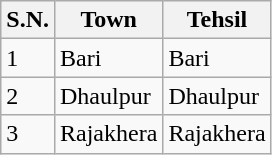<table class="wikitable">
<tr>
<th>S.N.</th>
<th>Town</th>
<th>Tehsil</th>
</tr>
<tr>
<td>1</td>
<td>Bari</td>
<td>Bari</td>
</tr>
<tr>
<td>2</td>
<td>Dhaulpur</td>
<td>Dhaulpur</td>
</tr>
<tr>
<td>3</td>
<td>Rajakhera</td>
<td>Rajakhera</td>
</tr>
</table>
